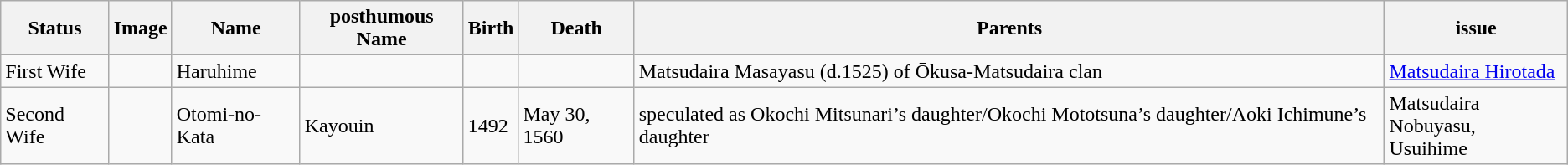<table class="wikitable">
<tr>
<th>Status</th>
<th>Image</th>
<th>Name</th>
<th>posthumous Name</th>
<th>Birth</th>
<th>Death</th>
<th>Parents</th>
<th>issue</th>
</tr>
<tr>
<td>First Wife</td>
<td></td>
<td>Haruhime</td>
<td></td>
<td></td>
<td></td>
<td>Matsudaira Masayasu (d.1525) of Ōkusa-Matsudaira clan</td>
<td><a href='#'>Matsudaira Hirotada</a></td>
</tr>
<tr>
<td>Second Wife</td>
<td></td>
<td>Otomi-no-Kata</td>
<td>Kayouin</td>
<td>1492</td>
<td>May 30, 1560</td>
<td>speculated as Okochi Mitsunari’s daughter/Okochi Mototsuna’s daughter/Aoki Ichimune’s daughter</td>
<td>Matsudaira Nobuyasu,<br>Usuihime</td>
</tr>
</table>
